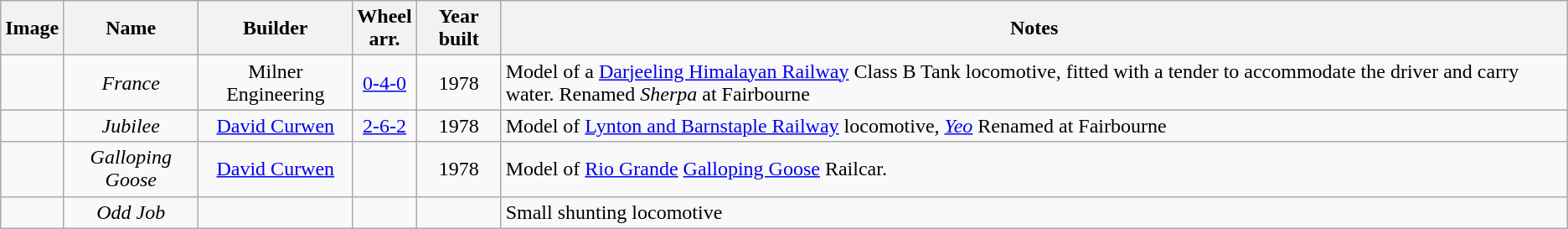<table class="sort wikitable sortable">
<tr>
<th>Image</th>
<th>Name</th>
<th>Builder</th>
<th>Wheel <br>arr.</th>
<th>Year built</th>
<th>Notes</th>
</tr>
<tr align=center>
<td></td>
<td><em>France</em></td>
<td>Milner Engineering</td>
<td><a href='#'>0-4-0</a></td>
<td>1978</td>
<td align=left>Model of a <a href='#'>Darjeeling Himalayan Railway</a> Class B Tank locomotive, fitted with a tender to accommodate the driver and carry water. Renamed <em>Sherpa</em> at Fairbourne</td>
</tr>
<tr align=center>
<td></td>
<td><em>Jubilee</em></td>
<td><a href='#'>David Curwen</a></td>
<td><a href='#'>2-6-2</a></td>
<td>1978</td>
<td align=left>Model of <a href='#'>Lynton and Barnstaple Railway</a> locomotive, <a href='#'><em>Yeo</em></a> Renamed at Fairbourne</td>
</tr>
<tr align=center>
<td></td>
<td><em>Galloping Goose</em></td>
<td><a href='#'>David Curwen</a></td>
<td></td>
<td>1978</td>
<td align=left>Model of <a href='#'>Rio Grande</a> <a href='#'>Galloping Goose</a> Railcar.  </td>
</tr>
<tr align=center>
<td></td>
<td><em>Odd Job</em></td>
<td></td>
<td></td>
<td></td>
<td align=left>Small shunting locomotive</td>
</tr>
</table>
